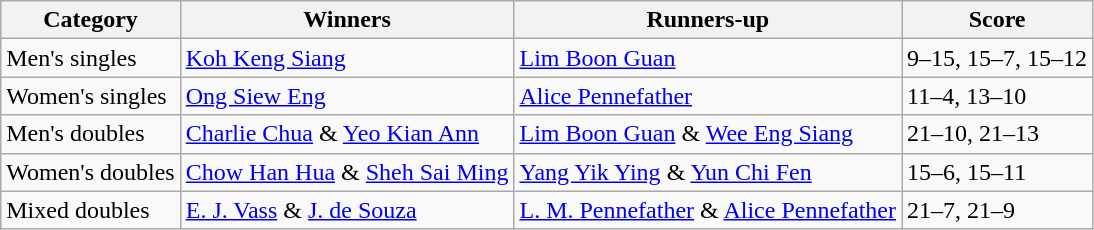<table class="wikitable">
<tr>
<th>Category</th>
<th>Winners</th>
<th>Runners-up</th>
<th>Score</th>
</tr>
<tr>
<td>Men's singles</td>
<td> <a href='#'>Koh Keng Siang</a></td>
<td> <a href='#'>Lim Boon Guan</a></td>
<td>9–15, 15–7, 15–12</td>
</tr>
<tr>
<td>Women's singles</td>
<td> <a href='#'>Ong Siew Eng</a></td>
<td> <a href='#'>Alice Pennefather</a></td>
<td>11–4, 13–10</td>
</tr>
<tr>
<td>Men's doubles</td>
<td> <a href='#'>Charlie Chua</a> & <a href='#'>Yeo Kian Ann</a></td>
<td> <a href='#'>Lim Boon Guan</a> & <a href='#'>Wee Eng Siang</a></td>
<td>21–10, 21–13</td>
</tr>
<tr>
<td>Women's doubles</td>
<td> <a href='#'>Chow Han Hua</a> & <a href='#'>Sheh Sai Ming</a></td>
<td> <a href='#'>Yang Yik Ying</a> & <a href='#'>Yun Chi Fen</a></td>
<td>15–6, 15–11</td>
</tr>
<tr>
<td>Mixed doubles</td>
<td> <a href='#'>E. J. Vass</a> & <a href='#'>J. de Souza</a></td>
<td> <a href='#'>L. M. Pennefather</a> & <a href='#'>Alice Pennefather</a></td>
<td>21–7, 21–9</td>
</tr>
</table>
